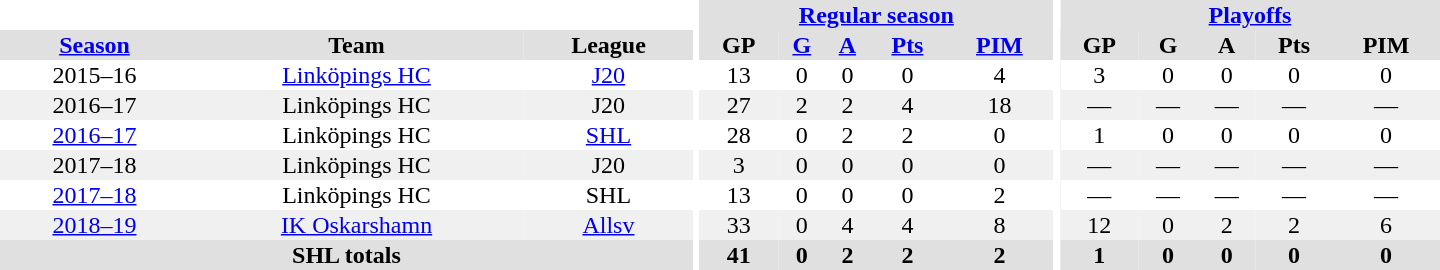<table border="0" cellpadding="1" cellspacing="0" style="text-align:center; width:60em">
<tr bgcolor="#e0e0e0">
<th colspan="3" bgcolor="#ffffff"></th>
<th rowspan="99" bgcolor="#ffffff"></th>
<th colspan="5"><a href='#'>Regular season</a></th>
<th rowspan="99" bgcolor="#ffffff"></th>
<th colspan="5"><a href='#'>Playoffs</a></th>
</tr>
<tr bgcolor="#e0e0e0">
<th><a href='#'>Season</a></th>
<th>Team</th>
<th>League</th>
<th>GP</th>
<th><a href='#'>G</a></th>
<th><a href='#'>A</a></th>
<th><a href='#'>Pts</a></th>
<th><a href='#'>PIM</a></th>
<th>GP</th>
<th>G</th>
<th>A</th>
<th>Pts</th>
<th>PIM</th>
</tr>
<tr>
<td>2015–16</td>
<td><a href='#'>Linköpings HC</a></td>
<td><a href='#'>J20</a></td>
<td>13</td>
<td>0</td>
<td>0</td>
<td>0</td>
<td>4</td>
<td>3</td>
<td>0</td>
<td>0</td>
<td>0</td>
<td>0</td>
</tr>
<tr bgcolor="#f0f0f0">
<td>2016–17</td>
<td>Linköpings HC</td>
<td>J20</td>
<td>27</td>
<td>2</td>
<td>2</td>
<td>4</td>
<td>18</td>
<td>—</td>
<td>—</td>
<td>—</td>
<td>—</td>
<td>—</td>
</tr>
<tr>
<td><a href='#'>2016–17</a></td>
<td>Linköpings HC</td>
<td><a href='#'>SHL</a></td>
<td>28</td>
<td>0</td>
<td>2</td>
<td>2</td>
<td>0</td>
<td>1</td>
<td>0</td>
<td>0</td>
<td>0</td>
<td>0</td>
</tr>
<tr bgcolor="#f0f0f0">
<td>2017–18</td>
<td>Linköpings HC</td>
<td>J20</td>
<td>3</td>
<td>0</td>
<td>0</td>
<td>0</td>
<td>0</td>
<td>—</td>
<td>—</td>
<td>—</td>
<td>—</td>
<td>—</td>
</tr>
<tr>
<td><a href='#'>2017–18</a></td>
<td>Linköpings HC</td>
<td>SHL</td>
<td>13</td>
<td>0</td>
<td>0</td>
<td>0</td>
<td>2</td>
<td>—</td>
<td>—</td>
<td>—</td>
<td>—</td>
<td>—</td>
</tr>
<tr bgcolor="#f0f0f0">
<td><a href='#'>2018–19</a></td>
<td><a href='#'>IK Oskarshamn</a></td>
<td><a href='#'>Allsv</a></td>
<td>33</td>
<td>0</td>
<td>4</td>
<td>4</td>
<td>8</td>
<td>12</td>
<td>0</td>
<td>2</td>
<td>2</td>
<td>6</td>
</tr>
<tr bgcolor="#e0e0e0">
<th colspan="3">SHL totals</th>
<th>41</th>
<th>0</th>
<th>2</th>
<th>2</th>
<th>2</th>
<th>1</th>
<th>0</th>
<th>0</th>
<th>0</th>
<th>0</th>
</tr>
</table>
